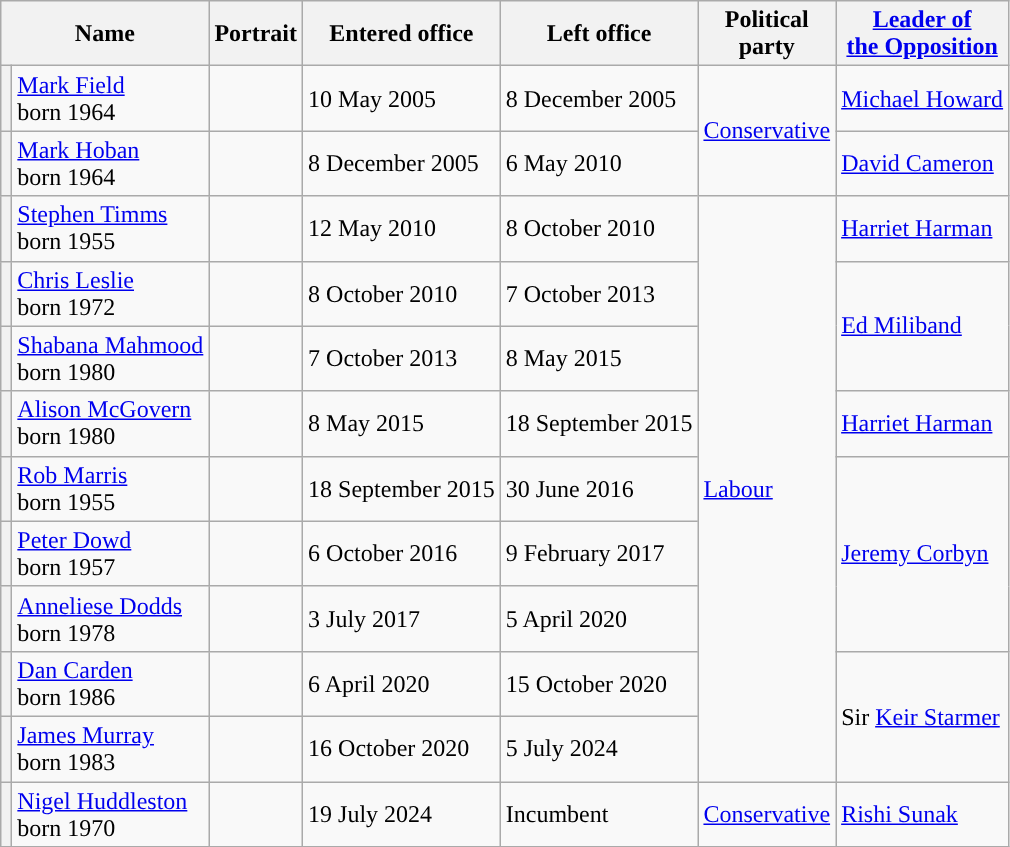<table class="wikitable">
<tr>
<th colspan="2">Name</th>
<th width="50">Portrait</th>
<th>Entered office</th>
<th>Left office</th>
<th width="50">Political party</th>
<th><a href='#'>Leader of</a><br><a href='#'>the Opposition</a></th>
</tr>
<tr>
<th style="background-color: "></th>
<td><a href='#'>Mark Field</a><br>born 1964</td>
<td></td>
<td>10 May 2005 </td>
<td>8 December 2005</td>
<td rowspan="2"><a href='#'>Conservative</a></td>
<td><a href='#'>Michael Howard</a></td>
</tr>
<tr>
<th style="background-color: "></th>
<td><a href='#'>Mark Hoban</a><br>born 1964</td>
<td></td>
<td>8 December 2005</td>
<td>6 May 2010</td>
<td><a href='#'>David Cameron</a></td>
</tr>
<tr>
<th style="background-color: "></th>
<td><a href='#'>Stephen Timms</a><br>born 1955</td>
<td></td>
<td>12 May 2010</td>
<td>8 October 2010</td>
<td rowspan="9"><a href='#'>Labour</a></td>
<td><a href='#'>Harriet Harman</a><br></td>
</tr>
<tr>
<th style="background-color: "></th>
<td><a href='#'>Chris Leslie</a><br>born 1972</td>
<td></td>
<td>8 October 2010</td>
<td>7 October 2013</td>
<td rowspan="2"><a href='#'>Ed Miliband</a></td>
</tr>
<tr>
<th style="background-color: "></th>
<td><a href='#'>Shabana Mahmood</a><br>born 1980</td>
<td></td>
<td>7 October 2013</td>
<td>8 May 2015</td>
</tr>
<tr>
<th style="background-color: "></th>
<td><a href='#'>Alison McGovern</a><br>born 1980</td>
<td></td>
<td>8 May 2015</td>
<td>18 September 2015</td>
<td><a href='#'>Harriet Harman</a><br></td>
</tr>
<tr>
<th style="background-color: "></th>
<td><a href='#'>Rob Marris</a><br>born 1955</td>
<td></td>
<td>18 September 2015</td>
<td>30 June 2016</td>
<td rowspan="3"><a href='#'>Jeremy Corbyn</a></td>
</tr>
<tr>
<th style="background-color: "></th>
<td><a href='#'>Peter Dowd</a><br>born 1957</td>
<td></td>
<td>6 October 2016</td>
<td>9 February 2017</td>
</tr>
<tr>
<th style="background-color: "></th>
<td><a href='#'>Anneliese Dodds</a><br>born 1978</td>
<td></td>
<td>3 July 2017</td>
<td>5 April 2020</td>
</tr>
<tr>
<th style="background-color: "></th>
<td><a href='#'>Dan Carden</a><br>born 1986</td>
<td></td>
<td>6 April 2020</td>
<td>15 October 2020</td>
<td rowspan="2">Sir <a href='#'>Keir Starmer</a></td>
</tr>
<tr>
<th style="background-color: "></th>
<td><a href='#'>James Murray</a><br>born 1983</td>
<td></td>
<td>16 October 2020</td>
<td>5 July 2024</td>
</tr>
<tr>
<th style="background-color: "></th>
<td><a href='#'>Nigel Huddleston</a><br>born 1970</td>
<td></td>
<td>19 July 2024</td>
<td>Incumbent</td>
<td><a href='#'>Conservative</a></td>
<td><a href='#'>Rishi Sunak</a></td>
</tr>
</table>
